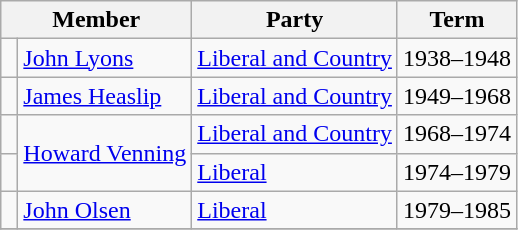<table class="wikitable">
<tr>
<th colspan=2>Member</th>
<th>Party</th>
<th>Term</th>
</tr>
<tr>
<td> </td>
<td><a href='#'>John Lyons</a></td>
<td><a href='#'>Liberal and Country</a></td>
<td>1938–1948</td>
</tr>
<tr>
<td> </td>
<td><a href='#'>James Heaslip</a></td>
<td><a href='#'>Liberal and Country</a></td>
<td>1949–1968</td>
</tr>
<tr>
<td> </td>
<td rowspan=2><a href='#'>Howard Venning</a></td>
<td><a href='#'>Liberal and Country</a></td>
<td>1968–1974</td>
</tr>
<tr>
<td> </td>
<td><a href='#'>Liberal</a></td>
<td>1974–1979</td>
</tr>
<tr>
<td> </td>
<td><a href='#'>John Olsen</a></td>
<td><a href='#'>Liberal</a></td>
<td>1979–1985</td>
</tr>
<tr>
</tr>
</table>
